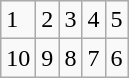<table class="wikitable">
<tr>
<td>1</td>
<td>2</td>
<td>3</td>
<td>4</td>
<td>5</td>
</tr>
<tr>
<td>10</td>
<td>9</td>
<td>8</td>
<td>7</td>
<td>6</td>
</tr>
</table>
